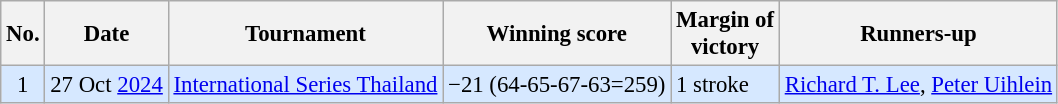<table class="wikitable" style="font-size:95%;">
<tr>
<th>No.</th>
<th>Date</th>
<th>Tournament</th>
<th>Winning score</th>
<th>Margin of<br>victory</th>
<th>Runners-up</th>
</tr>
<tr style="background:#D6E8FF;">
<td align=center>1</td>
<td align=right>27 Oct <a href='#'>2024</a></td>
<td><a href='#'>International Series Thailand</a></td>
<td>−21 (64-65-67-63=259)</td>
<td>1 stroke</td>
<td> <a href='#'>Richard T. Lee</a>,  <a href='#'>Peter Uihlein</a></td>
</tr>
</table>
